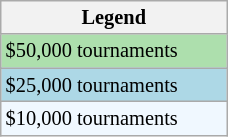<table class="wikitable" style="font-size:85%; width:12%;">
<tr>
<th>Legend</th>
</tr>
<tr style="background:#addfad;">
<td>$50,000 tournaments</td>
</tr>
<tr style="background:lightblue;">
<td>$25,000 tournaments</td>
</tr>
<tr style="background:#f0f8ff;">
<td>$10,000 tournaments</td>
</tr>
</table>
